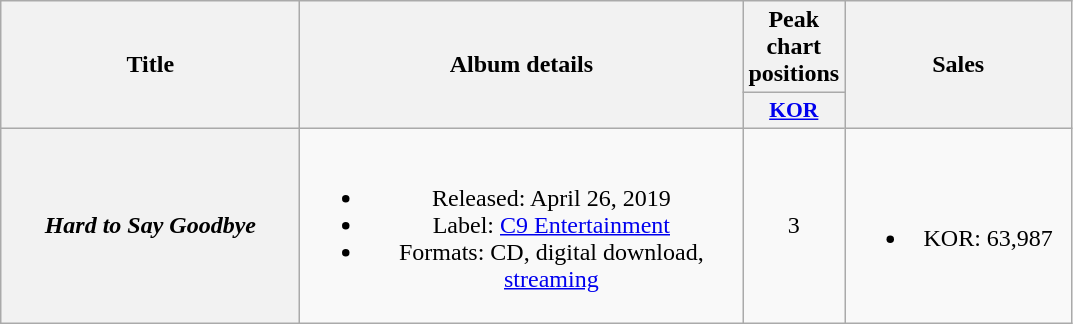<table class="wikitable plainrowheaders" style="text-align:center;">
<tr>
<th scope="col" rowspan="2" style="width:12em;">Title</th>
<th scope="col" rowspan="2" style="width:18em;">Album details</th>
<th scope="col" colspan="1">Peak<br>chart<br>positions</th>
<th scope="col" rowspan="2" style="width:9em;">Sales</th>
</tr>
<tr>
<th scope="col" style="width:3em;font-size:90%;"><a href='#'>KOR</a><br></th>
</tr>
<tr>
<th scope="row"><em>Hard to Say Goodbye</em></th>
<td><br><ul><li>Released: April 26, 2019</li><li>Label: <a href='#'>C9 Entertainment</a></li><li>Formats: CD, digital download, <a href='#'>streaming</a></li></ul></td>
<td>3</td>
<td><br><ul><li>KOR: 63,987</li></ul></td>
</tr>
</table>
